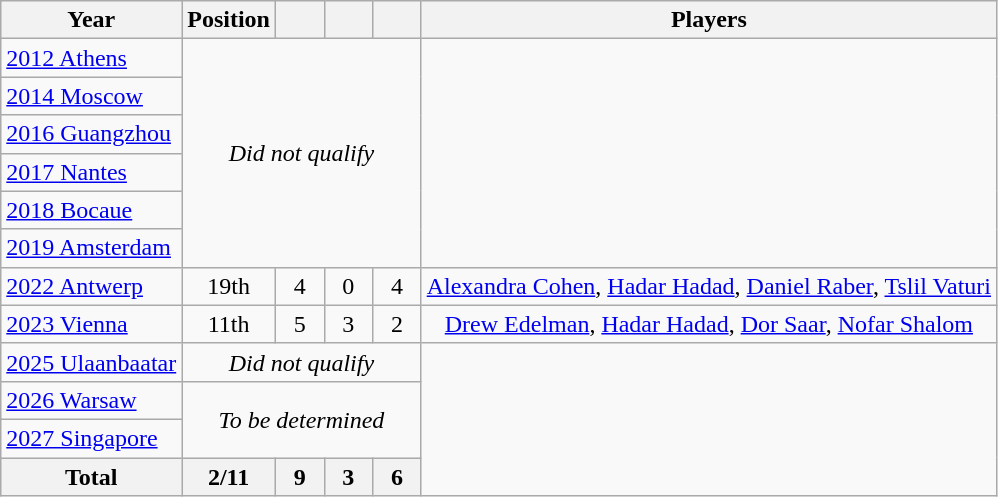<table class="wikitable" style="text-align: center;">
<tr>
<th>Year</th>
<th>Position</th>
<th width=25px></th>
<th width=25px></th>
<th width=25px></th>
<th>Players</th>
</tr>
<tr>
<td style="text-align:left;"> <a href='#'>2012 Athens</a></td>
<td colspan=4 rowspan=6><em>Did not qualify</em></td>
</tr>
<tr>
<td style="text-align:left;"> <a href='#'>2014 Moscow</a></td>
</tr>
<tr>
<td style="text-align:left;"> <a href='#'>2016 Guangzhou</a></td>
</tr>
<tr>
<td style="text-align:left;"> <a href='#'>2017 Nantes</a></td>
</tr>
<tr>
<td style="text-align:left;"> <a href='#'>2018 Bocaue</a></td>
</tr>
<tr>
<td style="text-align:left;"> <a href='#'>2019 Amsterdam</a></td>
</tr>
<tr>
<td style="text-align:left;"> <a href='#'>2022 Antwerp</a></td>
<td>19th</td>
<td>4</td>
<td>0</td>
<td>4</td>
<td><a href='#'>Alexandra Cohen</a>, <a href='#'>Hadar Hadad</a>, <a href='#'>Daniel Raber</a>, <a href='#'>Tslil Vaturi</a></td>
</tr>
<tr>
<td style="text-align:left;"> <a href='#'>2023 Vienna</a></td>
<td>11th</td>
<td>5</td>
<td>3</td>
<td>2</td>
<td><a href='#'>Drew Edelman</a>, <a href='#'>Hadar Hadad</a>, <a href='#'>Dor Saar</a>, <a href='#'>Nofar Shalom</a></td>
</tr>
<tr>
<td style="text-align:left;"> <a href='#'>2025 Ulaanbaatar</a></td>
<td colspan=4><em>Did not qualify</em></td>
</tr>
<tr>
<td style="text-align:left;"> <a href='#'>2026 Warsaw</a></td>
<td colspan=4 rowspan=2><em>To be determined</em></td>
</tr>
<tr>
<td style="text-align:left;"> <a href='#'>2027 Singapore</a></td>
</tr>
<tr>
<th>Total</th>
<th>2/11</th>
<th>9</th>
<th>3</th>
<th>6</th>
</tr>
</table>
